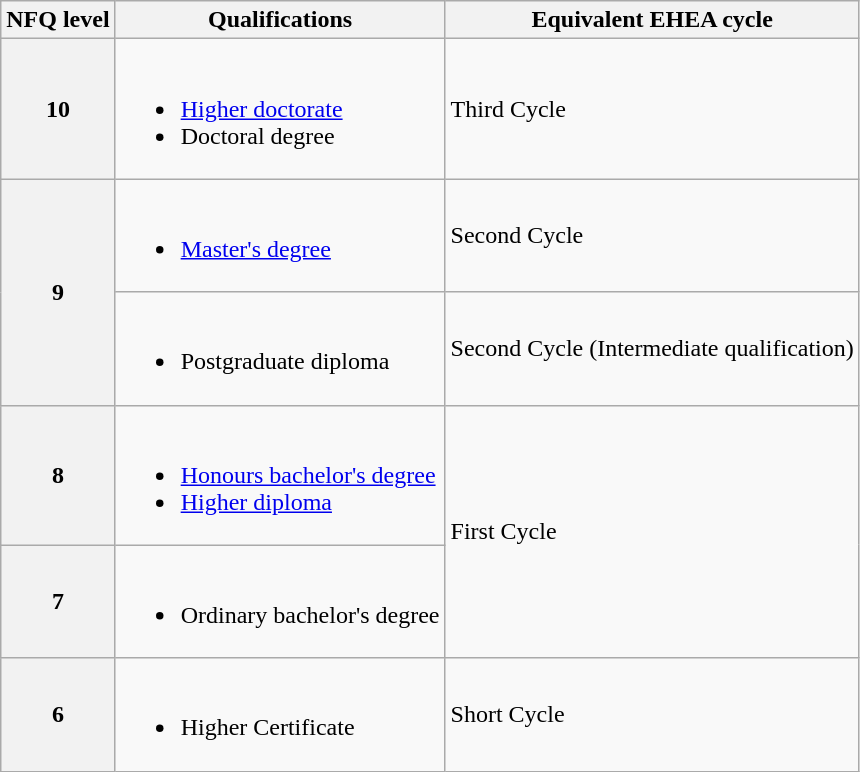<table class="wikitable">
<tr>
<th>NFQ level</th>
<th>Qualifications</th>
<th>Equivalent EHEA cycle</th>
</tr>
<tr>
<th>10</th>
<td><br><ul><li><a href='#'>Higher doctorate</a></li><li>Doctoral degree</li></ul></td>
<td>Third Cycle</td>
</tr>
<tr>
<th rowspan=2>9</th>
<td><br><ul><li><a href='#'>Master's degree</a></li></ul></td>
<td>Second Cycle</td>
</tr>
<tr>
<td><br><ul><li>Postgraduate diploma</li></ul></td>
<td>Second Cycle (Intermediate qualification)</td>
</tr>
<tr>
<th>8</th>
<td><br><ul><li><a href='#'>Honours bachelor's degree</a></li><li><a href='#'>Higher diploma</a></li></ul></td>
<td rowspan=2>First Cycle</td>
</tr>
<tr>
<th>7</th>
<td><br><ul><li>Ordinary bachelor's degree</li></ul></td>
</tr>
<tr>
<th>6</th>
<td><br><ul><li>Higher Certificate</li></ul></td>
<td>Short Cycle</td>
</tr>
</table>
